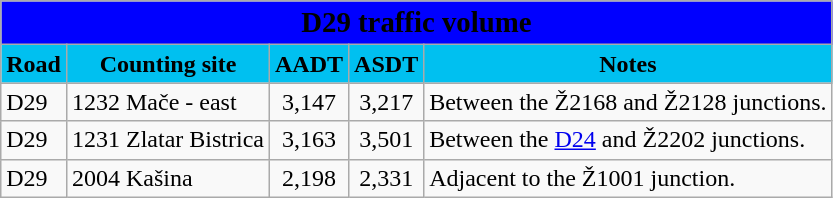<table class="wikitable">
<tr>
<td colspan=5 bgcolor=blue align=center style=margin-top:15><span><big><strong>D29 traffic volume</strong></big></span></td>
</tr>
<tr>
<td align=center bgcolor=00c0f0><strong>Road</strong></td>
<td align=center bgcolor=00c0f0><strong>Counting site</strong></td>
<td align=center bgcolor=00c0f0><strong>AADT</strong></td>
<td align=center bgcolor=00c0f0><strong>ASDT</strong></td>
<td align=center bgcolor=00c0f0><strong>Notes</strong></td>
</tr>
<tr>
<td> D29</td>
<td>1232 Mače - east</td>
<td align=center>3,147</td>
<td align=center>3,217</td>
<td>Between the Ž2168 and Ž2128 junctions.</td>
</tr>
<tr>
<td> D29</td>
<td>1231 Zlatar Bistrica</td>
<td align=center>3,163</td>
<td align=center>3,501</td>
<td>Between the <a href='#'>D24</a> and Ž2202 junctions.</td>
</tr>
<tr>
<td> D29</td>
<td>2004 Kašina</td>
<td align=center>2,198</td>
<td align=center>2,331</td>
<td>Adjacent to the Ž1001 junction.</td>
</tr>
</table>
